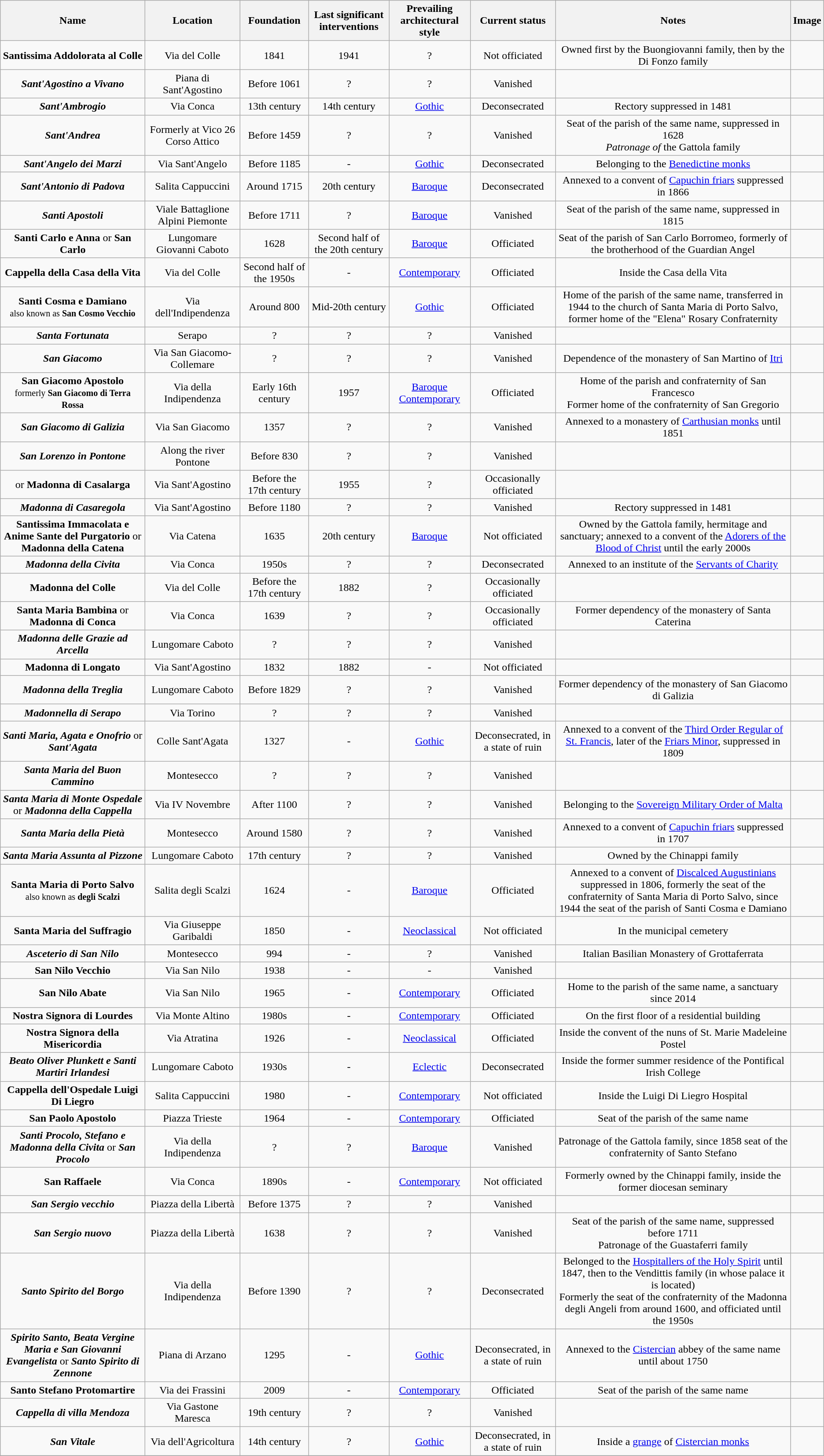<table class="wikitable sortable" align="center" style="text-align:center">
<tr>
<th>Name</th>
<th>Location</th>
<th>Foundation</th>
<th>Last significant interventions</th>
<th>Prevailing architectural style</th>
<th>Current status</th>
<th class="unsortable">Notes</th>
<th class="unsortable">Image</th>
</tr>
<tr>
<td data-sort-value="Addolorata"><strong>Santissima Addolorata al Colle</strong></td>
<td>Via del Colle <br> <small></small></td>
<td data-sort-value="1841">1841</td>
<td>1941</td>
<td>?</td>
<td>Not officiated</td>
<td>Owned first by the Buongiovanni family, then by the Di Fonzo family</td>
<td></td>
</tr>
<tr>
<td data-sort-value="Agostino"><strong><em>Sant'Agostino a Vivano</em></strong></td>
<td>Piana di Sant'Agostino <br> <small></small></td>
<td data-sort-value="1061">Before 1061</td>
<td>?</td>
<td>?</td>
<td>Vanished</td>
<td></td>
<td></td>
</tr>
<tr>
<td data-sort-value="Ambrogio"><strong><em>Sant'Ambrogio</em></strong></td>
<td>Via Conca <br> </td>
<td data-sort-value="1200">13th century</td>
<td data-sort-value="1300">14th century</td>
<td><a href='#'>Gothic</a></td>
<td>Deconsecrated</td>
<td>Rectory suppressed in 1481</td>
<td></td>
</tr>
<tr>
<td data-sort-value="Andrea"><strong><em>Sant'Andrea</em></strong></td>
<td>Formerly at Vico 26 Corso Attico <small></small></td>
<td data-sort-value="1459">Before 1459</td>
<td>?</td>
<td>?</td>
<td>Vanished</td>
<td>Seat of the parish of the same name, suppressed in 1628<br><em>Patronage of</em> the Gattola family</td>
<td></td>
</tr>
<tr>
<td data-sort-value="Angelo"><strong><em>Sant'Angelo dei Marzi</em></strong></td>
<td>Via Sant'Angelo <br> <small></small></td>
<td data-sort-value="1185">Before 1185</td>
<td>-</td>
<td><a href='#'>Gothic</a></td>
<td>Deconsecrated</td>
<td>Belonging to the <a href='#'>Benedictine monks</a></td>
<td></td>
</tr>
<tr>
<td data-sort-value="Antonio di Padova"><strong><em>Sant'Antonio di Padova</em></strong></td>
<td>Salita Cappuccini <br> <small></small></td>
<td data-sort-value="1715">Around 1715</td>
<td data-sort-value="1900">20th century</td>
<td><a href='#'>Baroque</a></td>
<td>Deconsecrated</td>
<td>Annexed to a convent of <a href='#'>Capuchin friars</a> suppressed in 1866</td>
<td></td>
</tr>
<tr>
<td data-sort-value="Apostoli"><strong><em>Santi Apostoli</em></strong></td>
<td>Viale Battaglione Alpini Piemonte <br> <small></small></td>
<td data-sort-value="1711">Before 1711</td>
<td>?</td>
<td><a href='#'>Baroque</a></td>
<td>Vanished</td>
<td>Seat of the parish of the same name, suppressed in 1815</td>
<td></td>
</tr>
<tr>
<td data-sort-value="Carlo"><strong>Santi Carlo e Anna</strong> or <strong>San Carlo</strong></td>
<td>Lungomare Giovanni Caboto <br> <small></small></td>
<td data-sort-value="1628">1628</td>
<td data-sort-value="1950">Second half of the 20th century</td>
<td><a href='#'>Baroque</a></td>
<td>Officiated</td>
<td>Seat of the parish of San Carlo Borromeo, formerly of the brotherhood of the Guardian Angel</td>
<td></td>
</tr>
<tr>
<td data-sort-value="Casa"><strong>Cappella della Casa della Vita</strong></td>
<td>Via del Colle <br> <small></small></td>
<td data-sort-value="1950">Second half of the 1950s</td>
<td>-</td>
<td><a href='#'>Contemporary</a></td>
<td>Officiated</td>
<td>Inside the Casa della Vita</td>
<td></td>
</tr>
<tr>
<td data-sort-value="Cosma e Damiano"><strong>Santi Cosma e Damiano</strong><br> <small>also known as <strong>San Cosmo Vecchio</strong></small></td>
<td>Via dell'Indipendenza <br> <small></small></td>
<td data-sort-value="800">Around 800</td>
<td data-sort-value="1950">Mid-20th century</td>
<td><a href='#'>Gothic</a></td>
<td>Officiated</td>
<td>Home of the parish of the same name, transferred in 1944 to the church of Santa Maria di Porto Salvo, former home of the "Elena" Rosary Confraternity</td>
<td></td>
</tr>
<tr>
<td data-sort-value="Fortunata"><strong><em>Santa Fortunata</em></strong></td>
<td>Serapo</td>
<td>?</td>
<td>?</td>
<td>?</td>
<td>Vanished</td>
<td></td>
<td></td>
</tr>
<tr>
<td data-sort-value="Giacomo"><strong><em>San Giacomo</em></strong></td>
<td>Via San Giacomo-Collemare <br> <small></small></td>
<td>?</td>
<td>?</td>
<td>?</td>
<td>Vanished</td>
<td>Dependence of the monastery of San Martino of <a href='#'>Itri</a></td>
<td></td>
</tr>
<tr>
<td data-sort-value="Giacomo Apostolo"><strong>San Giacomo Apostolo</strong><br> <small>formerly <strong>San Giacomo di Terra Rossa</strong></small></td>
<td>Via della Indipendenza <br> <small></small></td>
<td data-sort-value="1500">Early 16th century</td>
<td data-sort-value="1957">1957</td>
<td><a href='#'>Baroque</a><br> <a href='#'>Contemporary</a></td>
<td>Officiated</td>
<td>Home of the parish and confraternity of San Francesco<br>Former home of the confraternity of San Gregorio</td>
<td></td>
</tr>
<tr>
<td data-sort-value="Giacomo di Galizia"><strong><em>San Giacomo di Galizia</em></strong></td>
<td>Via San Giacomo <br> <small></small></td>
<td data-sort-value="1357">1357</td>
<td>?</td>
<td>?</td>
<td>Vanished</td>
<td>Annexed to a monastery of <a href='#'>Carthusian monks</a> until 1851</td>
<td></td>
</tr>
<tr>
<td data-sort-value="Lorenzo"><strong><em>San Lorenzo in Pontone</em></strong></td>
<td>Along the river Pontone</td>
<td data-sort-value="830">Before 830</td>
<td>?</td>
<td>?</td>
<td>Vanished</td>
<td></td>
<td></td>
</tr>
<tr>
<td data-sort-value="Madonna Casalarga"> or <strong>Madonna di Casalarga</strong></td>
<td>Via Sant'Agostino <br> <small></small></td>
<td data-sort-value="1600">Before the 17th century</td>
<td data-sort-value="1955">1955</td>
<td>?</td>
<td>Occasionally officiated</td>
<td></td>
<td></td>
</tr>
<tr>
<td data-sort-value="Madonna Casaregola"><strong><em>Madonna di Casaregola</em></strong></td>
<td>Via Sant'Agostino <br> <small></small></td>
<td data-sort-value="1180">Before 1180</td>
<td>?</td>
<td>?</td>
<td>Vanished</td>
<td>Rectory suppressed in 1481</td>
<td></td>
</tr>
<tr>
<td data-sort-value="Madonna Catena"><strong>Santissima Immacolata e Anime Sante del Purgatorio</strong> or <strong>Madonna della Catena</strong></td>
<td>Via Catena <br> <small></small></td>
<td data-sort-value="1635">1635</td>
<td data-sort-value="1900">20th century</td>
<td><a href='#'>Baroque</a></td>
<td>Not officiated</td>
<td>Owned by the Gattola family, hermitage and sanctuary; annexed to a convent of the <a href='#'>Adorers of the Blood of Christ</a> until the early 2000s</td>
<td></td>
</tr>
<tr>
<td data-sort-value="Madonna Civita"><strong><em>Madonna della Civita</em></strong></td>
<td>Via Conca <br> <small></small></td>
<td>1950s</td>
<td>?</td>
<td>?</td>
<td>Deconsecrated</td>
<td>Annexed to an institute of the <a href='#'>Servants of Charity</a></td>
<td></td>
</tr>
<tr>
<td data-sort-value="Madonna Colle"><strong>Madonna del Colle</strong></td>
<td>Via del Colle <br> <small></small></td>
<td data-sort-value="1600">Before the 17th century</td>
<td data-sort-value="1882">1882</td>
<td>?</td>
<td>Occasionally officiated</td>
<td></td>
<td></td>
</tr>
<tr>
<td data-sort-value="Madonna Conca"><strong>Santa Maria Bambina</strong> or <strong>Madonna di Conca</strong></td>
<td>Via Conca <br> <small></small></td>
<td data-sort-value="1639">1639</td>
<td>?</td>
<td>?</td>
<td>Occasionally officiated</td>
<td>Former dependency of the monastery of Santa Caterina</td>
<td></td>
</tr>
<tr>
<td data-sort-value="Madonna Grazie"><strong><em>Madonna delle Grazie ad Arcella</em></strong></td>
<td>Lungomare Caboto <br> <small></small></td>
<td>?</td>
<td>?</td>
<td>?</td>
<td>Vanished</td>
<td></td>
<td></td>
</tr>
<tr>
<td data-sort-value="Madonna Longato"><strong>Madonna di Longato</strong></td>
<td>Via Sant'Agostino <br> <small></small></td>
<td data-sort-value="1832">1832</td>
<td data-sort-value="1882">1882</td>
<td>-</td>
<td>Not officiated</td>
<td></td>
<td></td>
</tr>
<tr>
<td data-sort-value="Madonna Treglia"><strong><em>Madonna della Treglia</em></strong></td>
<td>Lungomare Caboto <br> <small></small></td>
<td data-sort-value="1829">Before 1829</td>
<td>?</td>
<td>?</td>
<td>Vanished</td>
<td>Former dependency of the monastery of San Giacomo di Galizia</td>
<td></td>
</tr>
<tr>
<td data-sort-value="Madonnella di Serapo"><strong><em>Madonnella di Serapo</em></strong></td>
<td>Via Torino <br> <small></small></td>
<td>?</td>
<td>?</td>
<td>?</td>
<td>Vanished</td>
<td></td>
</tr>
<tr>
<td data-sort-value="Maria Agata"><strong><em>Santi Maria, Agata e Onofrio</em></strong> or <strong><em>Sant'Agata</em></strong></td>
<td>Colle Sant'Agata <br> <small></small></td>
<td data-sort-value="1327">1327</td>
<td>-</td>
<td><a href='#'>Gothic</a></td>
<td>Deconsecrated, in a state of ruin</td>
<td>Annexed to a convent of the <a href='#'>Third Order Regular of St. Francis</a>, later of the <a href='#'>Friars Minor</a>, suppressed in 1809</td>
<td></td>
</tr>
<tr>
<td data-sort-value="Maria Buon Cammino"><strong><em>Santa Maria del Buon Cammino</em></strong></td>
<td>Montesecco <br> <small></small></td>
<td>?</td>
<td>?</td>
<td>?</td>
<td>Vanished</td>
<td></td>
<td></td>
</tr>
<tr>
<td data-sort-value="Maria Monte Ospedale"><strong><em>Santa Maria di Monte Ospedale</em></strong> or <strong><em>Madonna della Cappella</em></strong></td>
<td>Via IV Novembre <br> </td>
<td data-sort-value="1000">After 1100</td>
<td>?</td>
<td>?</td>
<td>Vanished</td>
<td>Belonging to the <a href='#'>Sovereign Military Order of Malta</a></td>
<td></td>
</tr>
<tr>
<td data-sort-value="Santa Maria Pietà"><strong><em>Santa Maria della Pietà</em></strong></td>
<td>Montesecco <br> <small></small></td>
<td>Around 1580</td>
<td>?</td>
<td>?</td>
<td>Vanished</td>
<td>Annexed to a convent of <a href='#'>Capuchin friars</a> suppressed in 1707</td>
<td></td>
</tr>
<tr>
<td data-sort-value="Maria Pizzone"><strong><em>Santa Maria Assunta al Pizzone</em></strong></td>
<td>Lungomare Caboto <br> <small></small></td>
<td data-sort-value="1600">17th century</td>
<td>?</td>
<td>?</td>
<td>Vanished</td>
<td>Owned by the Chinappi family</td>
<td></td>
</tr>
<tr>
<td data-sort-value="Maria Porto Salvo"><strong>Santa Maria di Porto Salvo</strong> <br> <small>also known as <strong>degli Scalzi</strong></small></td>
<td>Salita degli Scalzi <br> <small></small></td>
<td data-sort-value="1624">1624</td>
<td>-</td>
<td><a href='#'>Baroque</a></td>
<td>Officiated</td>
<td>Annexed to a convent of <a href='#'>Discalced Augustinians</a> suppressed in 1806, formerly the seat of the confraternity of Santa Maria di Porto Salvo, since 1944 the seat of the parish of Santi Cosma e Damiano</td>
<td></td>
</tr>
<tr>
<td data-sort-value="Maria Suffragio"><strong>Santa Maria del Suffragio</strong></td>
<td>Via Giuseppe Garibaldi <br> <small></small></td>
<td data-sort-value="1850">1850</td>
<td>-</td>
<td><a href='#'>Neoclassical</a></td>
<td>Not officiated</td>
<td>In the municipal cemetery</td>
<td></td>
</tr>
<tr>
<td data-sort-value="Niloa"><strong><em>Asceterio di San Nilo</em></strong></td>
<td>Montesecco <br> <small></small></td>
<td data-sort-value="994">994</td>
<td>-</td>
<td>?</td>
<td>Vanished</td>
<td>Italian Basilian Monastery of Grottaferrata</td>
<td></td>
</tr>
<tr>
<td data-sort-value="Nilob"><strong>San Nilo Vecchio</strong></td>
<td>Via San Nilo <br> <small></small></td>
<td data-sort-value="1938">1938</td>
<td>-</td>
<td>-</td>
<td>Vanished</td>
<td></td>
<td></td>
</tr>
<tr>
<td data-sort-value="Niloc"><strong>San Nilo Abate</strong></td>
<td>Via San Nilo <br> <small></small></td>
<td data-sort-value="1965">1965</td>
<td>-</td>
<td><a href='#'>Contemporary</a></td>
<td>Officiated</td>
<td>Home to the parish of the same name, a sanctuary since 2014</td>
<td></td>
</tr>
<tr>
<td data-sort-value="Nostra Signora Lourdes"><strong>Nostra Signora di Lourdes</strong></td>
<td>Via Monte Altino <br> <small></small></td>
<td data-sort-value="1980">1980s</td>
<td>-</td>
<td><a href='#'>Contemporary</a></td>
<td>Officiated</td>
<td>On the first floor of a residential building</td>
<td></td>
</tr>
<tr>
<td data-sort-value="Nostra Signora Misericordia"><strong>Nostra Signora della Misericordia</strong></td>
<td>Via Atratina <br> </td>
<td data-sort-value="1926">1926</td>
<td>-</td>
<td><a href='#'>Neoclassical</a></td>
<td>Officiated</td>
<td>Inside the convent of the nuns of St. Marie Madeleine Postel</td>
<td></td>
</tr>
<tr>
<td data-sort-value="Oliver"><strong><em>Beato Oliver Plunkett e Santi Martiri Irlandesi</em></strong></td>
<td>Lungomare Caboto <br> <small></small></td>
<td data-sort-value="1930">1930s</td>
<td>-</td>
<td><a href='#'>Eclectic</a></td>
<td>Deconsecrated</td>
<td>Inside the former summer residence of the Pontifical Irish College</td>
<td></td>
</tr>
<tr>
<td data-sort-value="Ospedale"><strong>Cappella dell'Ospedale Luigi Di Liegro</strong></td>
<td>Salita Cappuccini <br> <small></small></td>
<td data-sort-value="1980">1980</td>
<td>-</td>
<td><a href='#'>Contemporary</a></td>
<td>Not officiated</td>
<td>Inside the Luigi Di Liegro Hospital</td>
<td></td>
</tr>
<tr>
<td data-sort-value="Paolo"><strong>San Paolo Apostolo</strong></td>
<td>Piazza Trieste <br> <small></small></td>
<td data-sort-value="1964">1964</td>
<td>-</td>
<td><a href='#'>Contemporary</a></td>
<td>Officiated</td>
<td>Seat of the parish of the same name</td>
<td></td>
</tr>
<tr>
<td data-sort-value="Procolo"><strong><em>Santi Procolo, Stefano e Madonna della Civita</em></strong> or <strong><em>San Procolo</em></strong></td>
<td>Via della Indipendenza <br> </td>
<td>?</td>
<td>?</td>
<td><a href='#'>Baroque</a></td>
<td>Vanished</td>
<td>Patronage of the Gattola family, since 1858 seat of the confraternity of Santo Stefano</td>
<td></td>
</tr>
<tr>
<td data-sort-value="ele"><strong>San Raffaele</strong></td>
<td>Via Conca <br> <small></small></td>
<td data-sort-value="1890">1890s</td>
<td>-</td>
<td><a href='#'>Contemporary</a></td>
<td>Not officiated</td>
<td>Formerly owned by the Chinappi family, inside the former diocesan seminary</td>
<td></td>
</tr>
<tr>
<td data-sort-value="Sergioa"><strong><em>San Sergio vecchio</em></strong></td>
<td>Piazza della Libertà <br> <small></small></td>
<td data-sort-value="1375">Before 1375</td>
<td>?</td>
<td>?</td>
<td>Vanished</td>
<td></td>
<td></td>
</tr>
<tr>
<td data-sort-value="Sergiob"><strong><em>San Sergio nuovo</em></strong></td>
<td>Piazza della Libertà <br> <small></small></td>
<td data-sort-value="1638">1638</td>
<td>?</td>
<td>?</td>
<td>Vanished</td>
<td>Seat of the parish of the same name, suppressed before 1711<br>Patronage of the Guastaferri family</td>
<td></td>
</tr>
<tr>
<td data-sort-value="Spirito"><strong><em>Santo Spirito del Borgo</em></strong></td>
<td>Via della Indipendenza <br> </td>
<td data-sort-value="1390">Before 1390</td>
<td>?</td>
<td>?</td>
<td>Deconsecrated</td>
<td>Belonged to the <a href='#'>Hospitallers of the Holy Spirit</a> until 1847, then to the Vendittis family (in whose palace it is located)<br>Formerly the seat of the confraternity of the Madonna degli Angeli from around 1600, and officiated until the 1950s</td>
<td></td>
</tr>
<tr>
<td data-sort-value="Spirito di Zennone"><strong><em>Spirito Santo, Beata Vergine Maria e San Giovanni Evangelista</em></strong> or <strong><em>Santo Spirito di Zennone</em></strong></td>
<td>Piana di Arzano <br> <small></small></td>
<td data-sort-value="1295">1295</td>
<td>-</td>
<td><a href='#'>Gothic</a></td>
<td>Deconsecrated, in a state of ruin</td>
<td>Annexed to the <a href='#'>Cistercian</a> abbey of the same name until about 1750</td>
<td></td>
</tr>
<tr>
<td data-sort-value="Stefano"><strong>Santo Stefano Protomartire</strong></td>
<td>Via dei Frassini <br> <small></small></td>
<td data-sort-value="2009">2009</td>
<td>-</td>
<td><a href='#'>Contemporary</a></td>
<td>Officiated</td>
<td>Seat of the parish of the same name</td>
<td></td>
</tr>
<tr>
<td data-sort-value="Villa Mendoza"><strong><em>Cappella di villa Mendoza</em></strong></td>
<td>Via Gastone Maresca <br> <small></small></td>
<td data-sort-value="1800">19th century</td>
<td>?</td>
<td>?</td>
<td>Vanished</td>
<td></td>
<td></td>
</tr>
<tr>
<td data-sort-value="Vitale"><strong><em>San Vitale</em></strong></td>
<td>Via dell'Agricoltura <br> <small></small></td>
<td>14th century</td>
<td>?</td>
<td><a href='#'>Gothic</a></td>
<td>Deconsecrated, in a state of ruin</td>
<td>Inside a <a href='#'>grange</a> of <a href='#'>Cistercian monks</a></td>
<td></td>
</tr>
<tr>
</tr>
</table>
